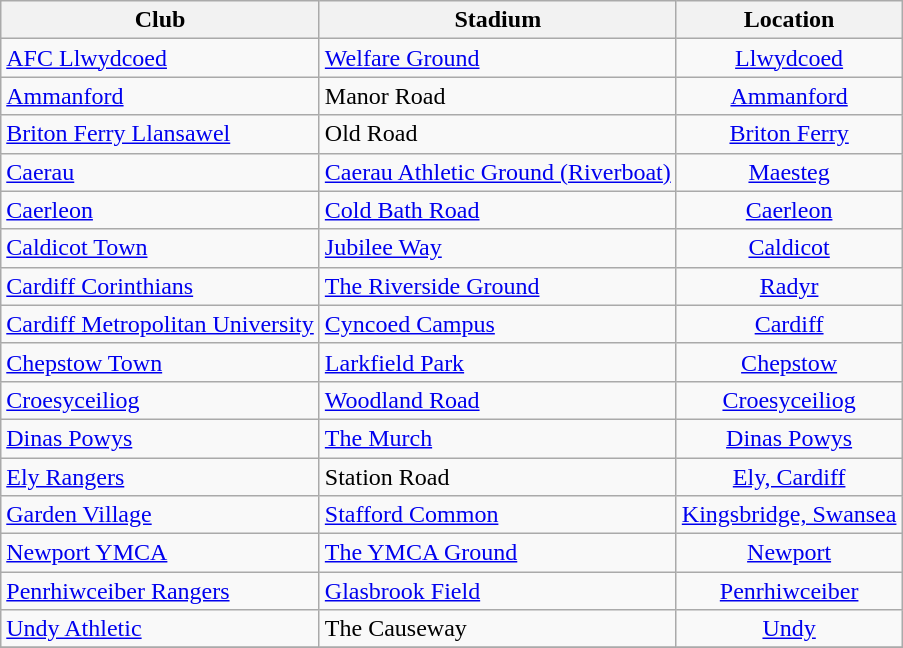<table class="wikitable sortable">
<tr>
<th>Club</th>
<th>Stadium</th>
<th>Location</th>
</tr>
<tr>
<td><a href='#'>AFC Llwydcoed</a></td>
<td><a href='#'>Welfare Ground</a></td>
<td style="text-align:center;"><a href='#'>Llwydcoed</a></td>
</tr>
<tr>
<td><a href='#'>Ammanford</a></td>
<td>Manor Road</td>
<td style="text-align:center;"><a href='#'>Ammanford</a></td>
</tr>
<tr>
<td><a href='#'>Briton Ferry Llansawel</a></td>
<td>Old Road</td>
<td style="text-align:center;"><a href='#'>Briton Ferry</a></td>
</tr>
<tr>
<td><a href='#'>Caerau</a></td>
<td><a href='#'>Caerau Athletic Ground (Riverboat)</a></td>
<td style="text-align:center;"><a href='#'>Maesteg</a></td>
</tr>
<tr>
<td><a href='#'>Caerleon</a></td>
<td><a href='#'>Cold Bath Road</a></td>
<td style="text-align:center;"><a href='#'>Caerleon</a></td>
</tr>
<tr>
<td><a href='#'>Caldicot Town</a></td>
<td><a href='#'>Jubilee Way</a></td>
<td style="text-align:center;"><a href='#'>Caldicot</a></td>
</tr>
<tr>
<td><a href='#'>Cardiff Corinthians</a></td>
<td><a href='#'>The Riverside Ground</a></td>
<td style="text-align:center;"><a href='#'>Radyr</a></td>
</tr>
<tr>
<td><a href='#'>Cardiff Metropolitan University</a></td>
<td><a href='#'>Cyncoed Campus</a></td>
<td style="text-align:center;"><a href='#'>Cardiff</a></td>
</tr>
<tr>
<td><a href='#'>Chepstow Town</a></td>
<td><a href='#'>Larkfield Park</a></td>
<td style="text-align:center;"><a href='#'>Chepstow</a></td>
</tr>
<tr>
<td><a href='#'>Croesyceiliog</a></td>
<td><a href='#'>Woodland Road</a></td>
<td style="text-align:center;"><a href='#'>Croesyceiliog</a></td>
</tr>
<tr>
<td><a href='#'>Dinas Powys</a></td>
<td><a href='#'>The Murch</a></td>
<td style="text-align:center;"><a href='#'>Dinas Powys</a></td>
</tr>
<tr>
<td><a href='#'>Ely Rangers</a></td>
<td>Station Road</td>
<td style="text-align:center;"><a href='#'>Ely, Cardiff</a></td>
</tr>
<tr>
<td><a href='#'>Garden Village</a></td>
<td><a href='#'>Stafford Common</a></td>
<td style="text-align:center;"><a href='#'>Kingsbridge, Swansea</a></td>
</tr>
<tr>
<td><a href='#'>Newport YMCA</a></td>
<td><a href='#'>The YMCA Ground</a></td>
<td style="text-align:center;"><a href='#'>Newport</a></td>
</tr>
<tr>
<td><a href='#'>Penrhiwceiber Rangers</a></td>
<td><a href='#'>Glasbrook Field</a></td>
<td style="text-align:center;"><a href='#'>Penrhiwceiber</a></td>
</tr>
<tr>
<td><a href='#'>Undy Athletic</a></td>
<td>The Causeway</td>
<td style="text-align:center;"><a href='#'>Undy</a></td>
</tr>
<tr>
</tr>
</table>
